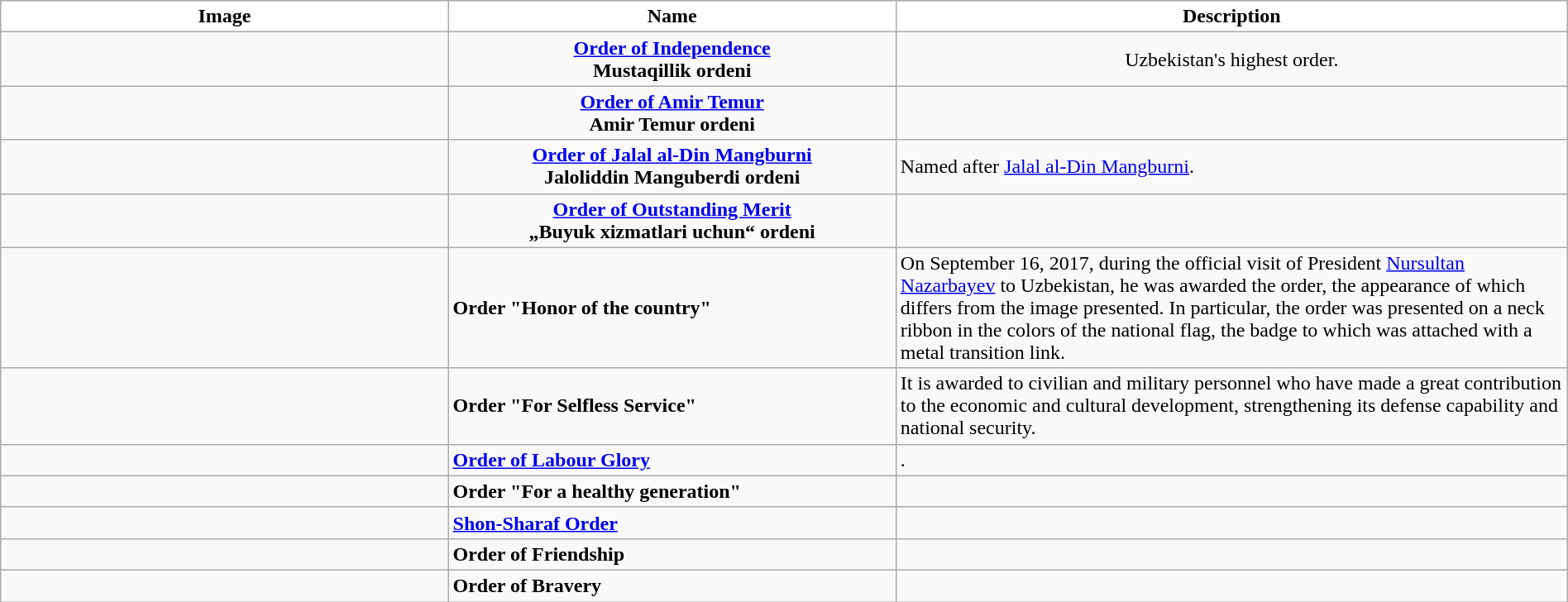<table class="wikitable" width="100%">
<tr>
<th style="background:#FFF; width:20%">Image</th>
<th style="background:#FFF; width:20%">Name </th>
<th style="background:#FFF; width:30%">Description</th>
</tr>
<tr>
<td style="text-align:center"></td>
<td style="text-align:center"><strong><a href='#'>Order of Independence</a></strong><br><strong>Mustaqillik ordeni</strong></td>
<td style="text-align:center">Uzbekistan's highest order.</td>
</tr>
<tr>
<td style="text-align:center"></td>
<td style="text-align:center"><strong><a href='#'>Order of Amir Temur</a></strong><br><strong>Amir Temur ordeni</strong></td>
<td></td>
</tr>
<tr>
<td style="text-align:center"></td>
<td style="text-align:center"><strong><a href='#'>Order of Jalal al-Din Mangburni</a></strong><br><strong>Jaloliddin Manguberdi ordeni</strong></td>
<td>Named after <a href='#'>Jalal al-Din Mangburni</a>.</td>
</tr>
<tr>
<td></td>
<td style="text-align:center"><strong><a href='#'>Order of Outstanding Merit</a></strong><br><strong>„Buyuk xizmatlari uchun“ ordeni</strong></td>
<td></td>
</tr>
<tr>
<td></td>
<td><strong>Order "Honor of the country"</strong></td>
<td>On September 16, 2017, during the official visit of President <a href='#'>Nursultan Nazarbayev</a> to Uzbekistan, he was awarded the order, the appearance of which differs from the image presented. In particular, the order was presented on a neck ribbon in the colors of the national flag, the badge to which was attached with a metal transition link.</td>
</tr>
<tr>
<td></td>
<td><strong>Order "For Selfless Service"</strong></td>
<td>It is awarded to civilian and military personnel who have made a great contribution to the economic and cultural development, strengthening its defense capability and national security.</td>
</tr>
<tr>
<td></td>
<td><a href='#'><strong>Order of Labour Glory</strong></a></td>
<td>.</td>
</tr>
<tr>
<td></td>
<td><strong>Order "For a healthy generation"</strong></td>
<td></td>
</tr>
<tr>
<td></td>
<td><strong><a href='#'>Shon-Sharaf Order</a></strong></td>
<td></td>
</tr>
<tr>
<td></td>
<td><strong>Order of Friendship</strong></td>
<td></td>
</tr>
<tr>
<td></td>
<td><strong>Order of Bravery</strong></td>
<td></td>
</tr>
</table>
